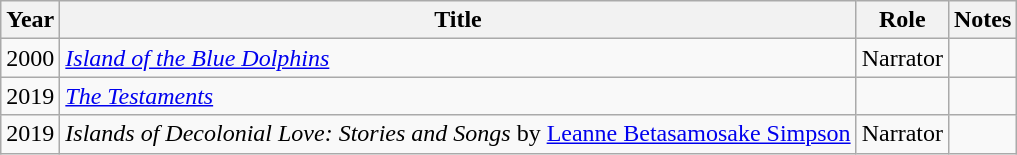<table class="wikitable sortable">
<tr>
<th>Year</th>
<th>Title</th>
<th>Role</th>
<th class="unsortable">Notes</th>
</tr>
<tr>
<td>2000</td>
<td><em><a href='#'>Island of the Blue Dolphins</a></em></td>
<td>Narrator</td>
<td></td>
</tr>
<tr>
<td>2019</td>
<td data-sort-value="Testaments, The"><em><a href='#'>The Testaments</a></em></td>
<td></td>
<td></td>
</tr>
<tr>
<td>2019</td>
<td><em>Islands of Decolonial Love: Stories and Songs</em> by <a href='#'>Leanne Betasamosake Simpson</a></td>
<td>Narrator</td>
<td></td>
</tr>
</table>
